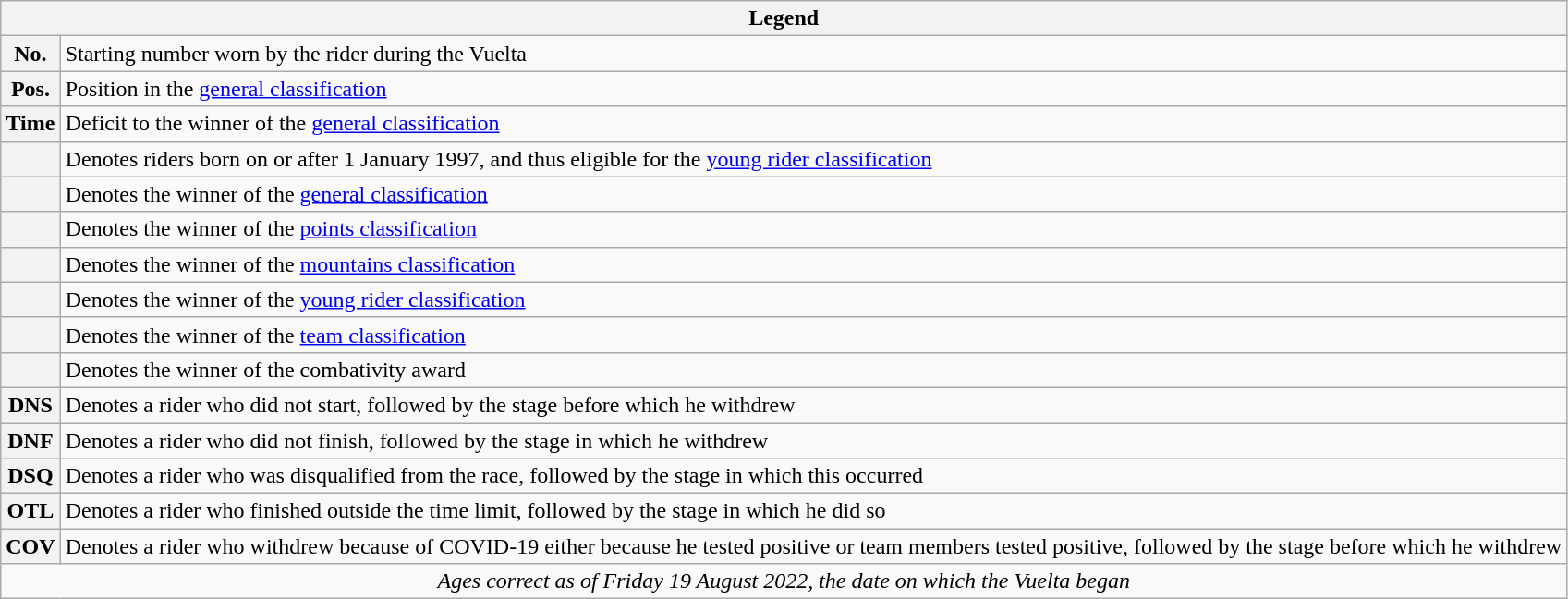<table class="wikitable">
<tr>
<th colspan="2">Legend</th>
</tr>
<tr>
<th scope="row" style="text-align:center;">No.</th>
<td>Starting number worn by the rider during the Vuelta</td>
</tr>
<tr>
<th scope="row" style="text-align:center;">Pos.</th>
<td>Position in the <a href='#'>general classification</a></td>
</tr>
<tr>
<th scope="row" style="text-align:center;">Time</th>
<td>Deficit to the winner of the <a href='#'>general classification</a></td>
</tr>
<tr>
<th scope="row" style="text-align:center;"></th>
<td>Denotes riders born on or after 1 January 1997, and thus eligible for the <a href='#'>young rider classification</a></td>
</tr>
<tr>
<th scope="row" style="text-align:center;"></th>
<td>Denotes the winner of the <a href='#'>general classification</a></td>
</tr>
<tr>
<th scope="row" style="text-align:center;"></th>
<td>Denotes the winner of the <a href='#'>points classification</a></td>
</tr>
<tr>
<th scope="row" style="text-align:center;"></th>
<td>Denotes the winner of the <a href='#'>mountains classification</a></td>
</tr>
<tr>
<th scope="row" style="text-align:center;"></th>
<td>Denotes the winner of the <a href='#'>young rider classification</a></td>
</tr>
<tr>
<th scope="row" style="text-align:center;"></th>
<td>Denotes the winner of the <a href='#'>team classification</a></td>
</tr>
<tr>
<th scope="row" style="text-align:center;"></th>
<td>Denotes the winner of the combativity award</td>
</tr>
<tr>
<th scope="row" style="text-align:center;">DNS</th>
<td>Denotes a rider who did not start, followed by the stage before which he withdrew</td>
</tr>
<tr>
<th scope="row" style="text-align:center;">DNF</th>
<td>Denotes a rider who did not finish, followed by the stage in which he withdrew</td>
</tr>
<tr>
<th scope="row" style="text-align:center;">DSQ</th>
<td>Denotes a rider who was disqualified from the race, followed by the stage in which this occurred</td>
</tr>
<tr>
<th scope="row" style="text-align:center;">OTL</th>
<td>Denotes a rider who finished outside the time limit, followed by the stage in which he did so</td>
</tr>
<tr>
<th scope="row" style="text-align:center;">COV</th>
<td>Denotes a rider who withdrew because of COVID-19 either because he tested positive or team members tested positive, followed by the stage before which he withdrew</td>
</tr>
<tr>
<td style="text-align:center;" colspan="2"><em>Ages correct as of Friday 19 August 2022, the date on which the Vuelta began</em></td>
</tr>
</table>
